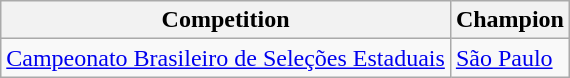<table class="wikitable">
<tr>
<th>Competition</th>
<th>Champion</th>
</tr>
<tr>
<td><a href='#'>Campeonato Brasileiro de Seleções Estaduais</a></td>
<td><a href='#'>São Paulo</a></td>
</tr>
</table>
